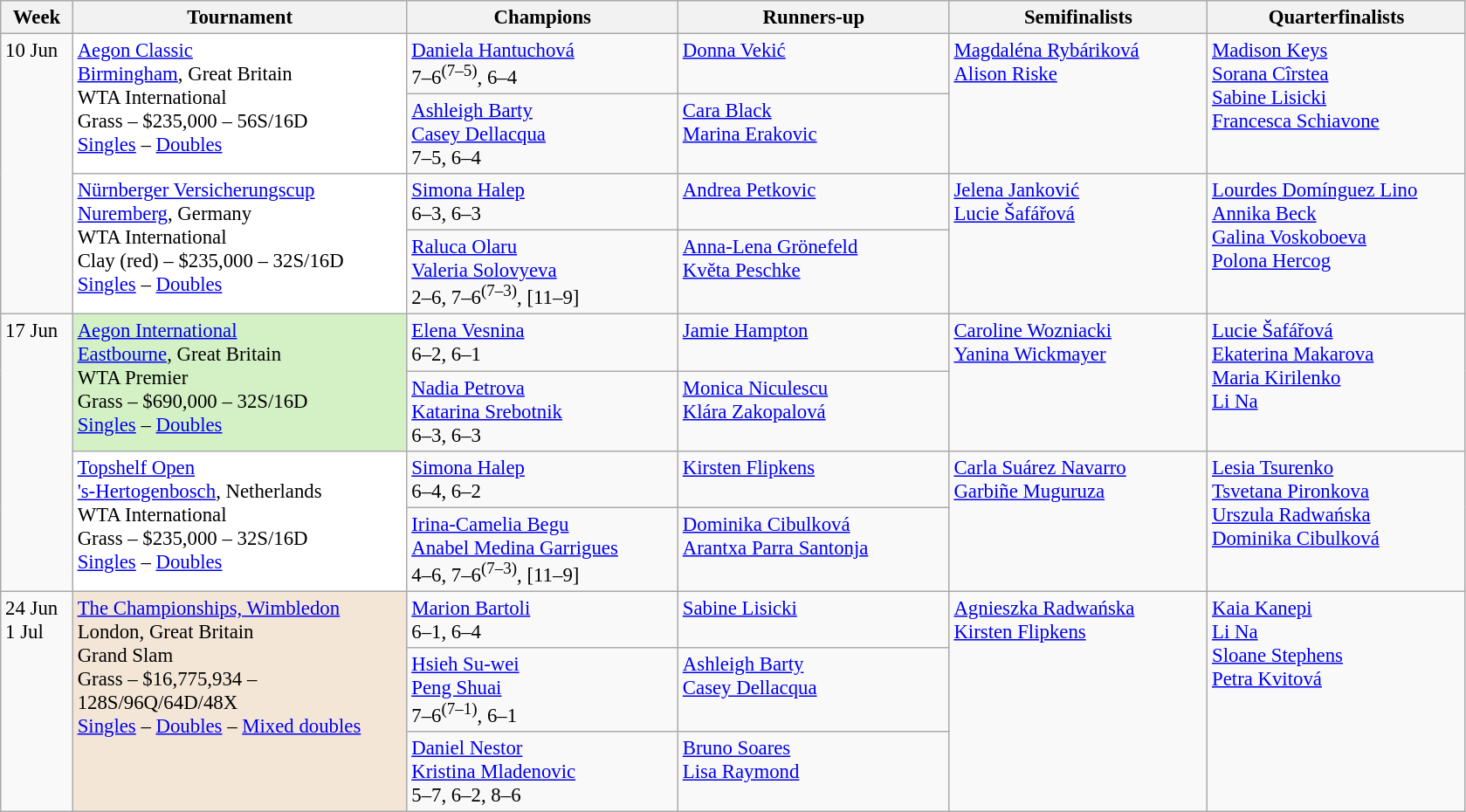<table class=wikitable style=font-size:95%>
<tr>
<th style="width:48px;">Week</th>
<th style="width:248px;">Tournament</th>
<th style="width:200px;">Champions</th>
<th style="width:200px;">Runners-up</th>
<th style="width:190px;">Semifinalists</th>
<th style="width:190px;">Quarterfinalists</th>
</tr>
<tr valign=top>
<td rowspan=4>10 Jun</td>
<td style="background:#fff;" rowspan="2"><a href='#'>Aegon Classic</a><br><a href='#'>Birmingham</a>, Great Britain<br>WTA International<br>Grass – $235,000 – 56S/16D<br><a href='#'>Singles</a> – <a href='#'>Doubles</a></td>
<td> <a href='#'>Daniela Hantuchová</a><br>7–6<sup>(7–5)</sup>, 6–4</td>
<td> <a href='#'>Donna Vekić</a></td>
<td rowspan=2> <a href='#'>Magdaléna Rybáriková</a><br> <a href='#'>Alison Riske</a></td>
<td rowspan=2> <a href='#'>Madison Keys</a><br> <a href='#'>Sorana Cîrstea</a><br>  <a href='#'>Sabine Lisicki</a> <br> <a href='#'>Francesca Schiavone</a></td>
</tr>
<tr valign=top>
<td> <a href='#'>Ashleigh Barty</a> <br>  <a href='#'>Casey Dellacqua</a><br>7–5, 6–4</td>
<td> <a href='#'>Cara Black</a> <br>  <a href='#'>Marina Erakovic</a></td>
</tr>
<tr valign=top>
<td style="background:#fff;" rowspan="2"><a href='#'>Nürnberger Versicherungscup</a><br><a href='#'>Nuremberg</a>, Germany<br>WTA International<br>Clay (red) – $235,000 – 32S/16D<br><a href='#'>Singles</a> – <a href='#'>Doubles</a></td>
<td> <a href='#'>Simona Halep</a><br>6–3, 6–3</td>
<td> <a href='#'>Andrea Petkovic</a></td>
<td rowspan=2> <a href='#'>Jelena Janković</a> <br> <a href='#'>Lucie Šafářová</a></td>
<td rowspan=2> <a href='#'>Lourdes Domínguez Lino</a><br> <a href='#'>Annika Beck</a><br>  <a href='#'>Galina Voskoboeva</a><br> <a href='#'>Polona Hercog</a></td>
</tr>
<tr valign=top>
<td> <a href='#'>Raluca Olaru</a> <br>  <a href='#'>Valeria Solovyeva</a><br>2–6, 7–6<sup>(7–3)</sup>, [11–9]</td>
<td> <a href='#'>Anna-Lena Grönefeld</a> <br>  <a href='#'>Květa Peschke</a></td>
</tr>
<tr valign=top>
<td rowspan=4>17 Jun</td>
<td style="background:#D4F1C5;" rowspan="2"><a href='#'>Aegon International</a><br><a href='#'>Eastbourne</a>, Great Britain<br>WTA Premier<br>Grass – $690,000 – 32S/16D<br><a href='#'>Singles</a> – <a href='#'>Doubles</a></td>
<td> <a href='#'>Elena Vesnina</a><br>6–2, 6–1</td>
<td> <a href='#'>Jamie Hampton</a></td>
<td rowspan=2> <a href='#'>Caroline Wozniacki</a><br> <a href='#'>Yanina Wickmayer</a></td>
<td rowspan=2> <a href='#'>Lucie Šafářová</a><br> <a href='#'>Ekaterina Makarova</a><br>  <a href='#'>Maria Kirilenko</a><br> <a href='#'>Li Na</a></td>
</tr>
<tr valign=top>
<td> <a href='#'>Nadia Petrova</a> <br>  <a href='#'>Katarina Srebotnik</a> <br>6–3, 6–3</td>
<td> <a href='#'>Monica Niculescu</a> <br>  <a href='#'>Klára Zakopalová</a></td>
</tr>
<tr valign=top>
<td style="background:#fff;" rowspan="2"><a href='#'>Topshelf Open</a><br><a href='#'>'s-Hertogenbosch</a>, Netherlands<br>WTA International<br>Grass – $235,000 – 32S/16D<br><a href='#'>Singles</a> – <a href='#'>Doubles</a></td>
<td> <a href='#'>Simona Halep</a> <br>6–4, 6–2</td>
<td> <a href='#'>Kirsten Flipkens</a></td>
<td rowspan=2> <a href='#'>Carla Suárez Navarro</a><br> <a href='#'>Garbiñe Muguruza</a></td>
<td rowspan=2> <a href='#'>Lesia Tsurenko</a><br> <a href='#'>Tsvetana Pironkova</a><br>  <a href='#'>Urszula Radwańska</a><br> <a href='#'>Dominika Cibulková</a></td>
</tr>
<tr valign=top>
<td> <a href='#'>Irina-Camelia Begu</a> <br>  <a href='#'>Anabel Medina Garrigues</a><br>4–6, 7–6<sup>(7–3)</sup>, [11–9]</td>
<td> <a href='#'>Dominika Cibulková</a><br>  <a href='#'>Arantxa Parra Santonja</a></td>
</tr>
<tr valign=top>
<td rowspan=3>24 Jun <br>1 Jul</td>
<td style="background:#F3E6D7;" rowspan="3"><a href='#'>The Championships, Wimbledon</a><br>London, Great Britain<br>Grand Slam<br>Grass – $16,775,934 –<br>128S/96Q/64D/48X<br><a href='#'>Singles</a> – <a href='#'>Doubles</a> – <a href='#'>Mixed doubles</a></td>
<td> <a href='#'>Marion Bartoli</a> <br>6–1, 6–4</td>
<td> <a href='#'>Sabine Lisicki</a></td>
<td rowspan=3> <a href='#'>Agnieszka Radwańska</a><br>  <a href='#'>Kirsten Flipkens</a></td>
<td rowspan=3> <a href='#'>Kaia Kanepi</a><br> <a href='#'>Li Na</a><br> <a href='#'>Sloane Stephens</a><br> <a href='#'>Petra Kvitová</a></td>
</tr>
<tr valign=top>
<td> <a href='#'>Hsieh Su-wei</a> <br>  <a href='#'>Peng Shuai</a><br>7–6<sup>(7–1)</sup>, 6–1</td>
<td> <a href='#'>Ashleigh Barty</a> <br>  <a href='#'>Casey Dellacqua</a></td>
</tr>
<tr valign=top>
<td> <a href='#'>Daniel Nestor</a> <br>  <a href='#'>Kristina Mladenovic</a><br>5–7, 6–2, 8–6</td>
<td> <a href='#'>Bruno Soares</a> <br>  <a href='#'>Lisa Raymond</a></td>
</tr>
</table>
